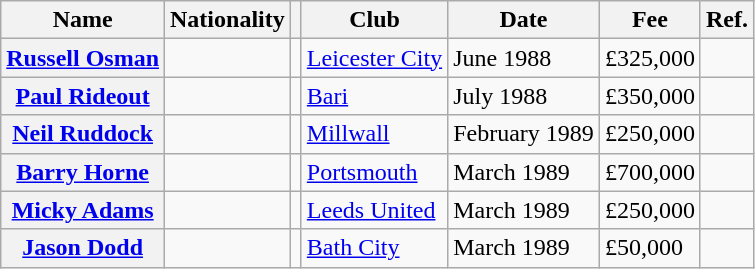<table class="wikitable plainrowheaders">
<tr>
<th scope="col">Name</th>
<th scope="col">Nationality</th>
<th scope="col"></th>
<th scope="col">Club</th>
<th scope="col">Date</th>
<th scope="col">Fee</th>
<th scope="col">Ref.</th>
</tr>
<tr>
<th scope="row"><a href='#'>Russell Osman</a></th>
<td></td>
<td align="center"></td>
<td> <a href='#'>Leicester City</a></td>
<td>June 1988</td>
<td>£325,000</td>
<td align="center"></td>
</tr>
<tr>
<th scope="row"><a href='#'>Paul Rideout</a></th>
<td></td>
<td align="center"></td>
<td> <a href='#'>Bari</a></td>
<td>July 1988</td>
<td>£350,000</td>
<td align="center"></td>
</tr>
<tr>
<th scope="row"><a href='#'>Neil Ruddock</a></th>
<td></td>
<td align="center"></td>
<td> <a href='#'>Millwall</a></td>
<td>February 1989</td>
<td>£250,000</td>
<td align="center"></td>
</tr>
<tr>
<th scope="row"><a href='#'>Barry Horne</a></th>
<td></td>
<td align="center"></td>
<td> <a href='#'>Portsmouth</a></td>
<td>March 1989</td>
<td>£700,000</td>
<td align="center"></td>
</tr>
<tr>
<th scope="row"><a href='#'>Micky Adams</a></th>
<td></td>
<td align="center"></td>
<td> <a href='#'>Leeds United</a></td>
<td>March 1989</td>
<td>£250,000</td>
<td align="center"></td>
</tr>
<tr>
<th scope="row"><a href='#'>Jason Dodd</a></th>
<td></td>
<td align="center"></td>
<td> <a href='#'>Bath City</a></td>
<td>March 1989</td>
<td>£50,000</td>
<td align="center"></td>
</tr>
</table>
